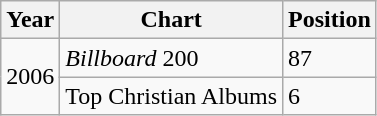<table class="wikitable">
<tr>
<th>Year</th>
<th>Chart</th>
<th>Position</th>
</tr>
<tr>
<td rowspan=2>2006</td>
<td><em>Billboard</em> 200</td>
<td>87</td>
</tr>
<tr>
<td>Top Christian Albums</td>
<td>6</td>
</tr>
</table>
